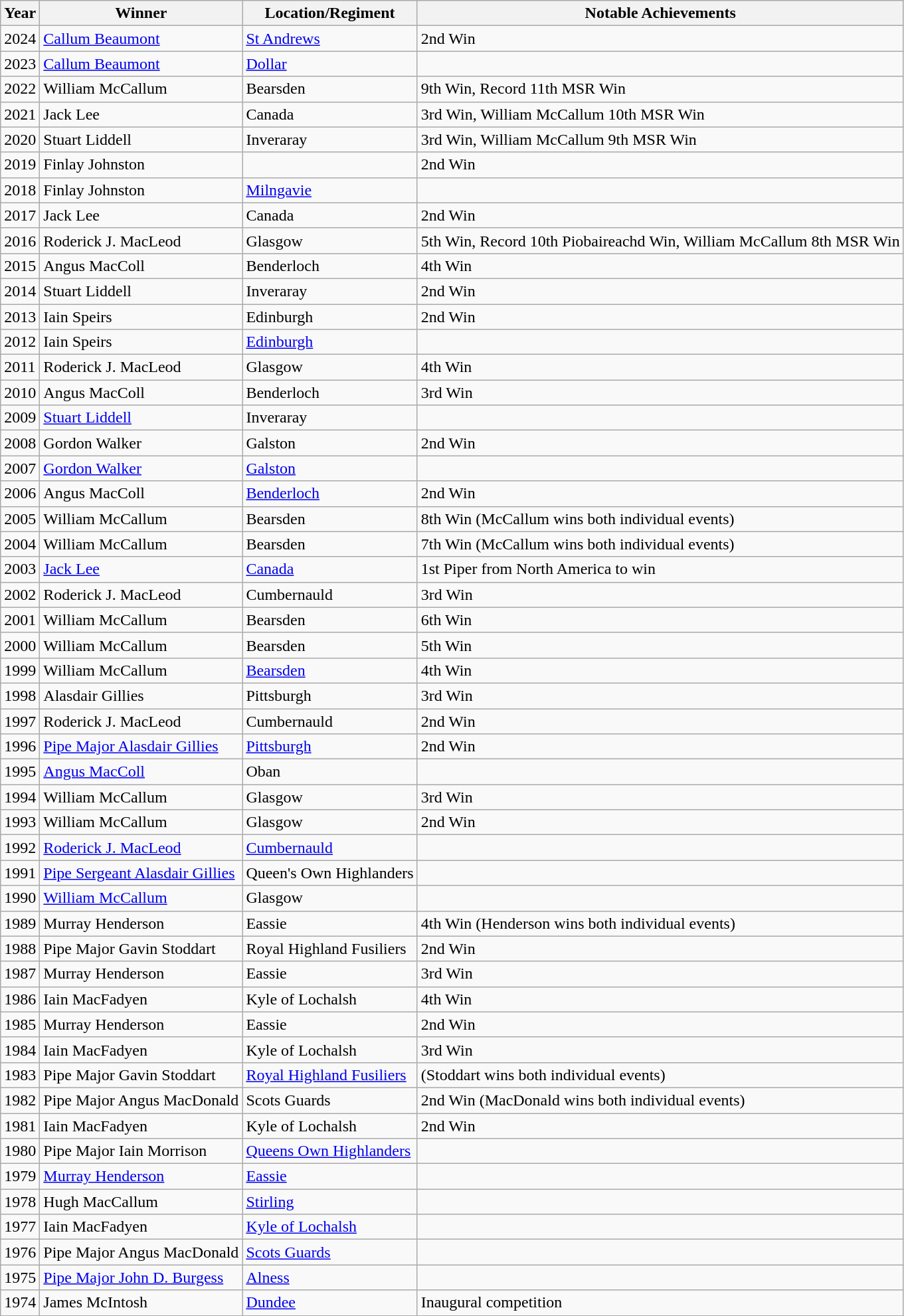<table class="wikitable sortable">
<tr>
<th>Year</th>
<th>Winner</th>
<th>Location/Regiment</th>
<th>Notable Achievements</th>
</tr>
<tr>
<td>2024</td>
<td><a href='#'>Callum Beaumont</a></td>
<td><a href='#'>St Andrews</a></td>
<td>2nd Win</td>
</tr>
<tr>
<td>2023</td>
<td><a href='#'>Callum Beaumont</a></td>
<td><a href='#'>Dollar</a></td>
<td></td>
</tr>
<tr>
<td>2022</td>
<td>William McCallum</td>
<td>Bearsden</td>
<td>9th Win, Record 11th MSR Win</td>
</tr>
<tr>
<td>2021</td>
<td>Jack Lee</td>
<td>Canada</td>
<td>3rd Win, William McCallum 10th MSR Win</td>
</tr>
<tr>
<td>2020</td>
<td>Stuart Liddell</td>
<td>Inveraray</td>
<td>3rd Win, William McCallum 9th MSR Win</td>
</tr>
<tr>
<td>2019</td>
<td>Finlay Johnston</td>
<td></td>
<td>2nd Win</td>
</tr>
<tr>
<td>2018</td>
<td>Finlay Johnston</td>
<td><a href='#'>Milngavie</a></td>
<td></td>
</tr>
<tr>
<td>2017</td>
<td>Jack Lee</td>
<td>Canada</td>
<td>2nd Win</td>
</tr>
<tr>
<td>2016</td>
<td>Roderick J. MacLeod</td>
<td>Glasgow</td>
<td>5th Win, Record 10th Piobaireachd Win, William McCallum 8th MSR Win</td>
</tr>
<tr>
<td>2015</td>
<td>Angus MacColl</td>
<td>Benderloch</td>
<td>4th Win</td>
</tr>
<tr>
<td>2014</td>
<td>Stuart Liddell</td>
<td>Inveraray</td>
<td>2nd Win</td>
</tr>
<tr>
<td>2013</td>
<td>Iain Speirs</td>
<td>Edinburgh</td>
<td>2nd Win</td>
</tr>
<tr>
<td>2012</td>
<td>Iain Speirs</td>
<td><a href='#'>Edinburgh</a></td>
<td></td>
</tr>
<tr>
<td>2011</td>
<td>Roderick J. MacLeod</td>
<td>Glasgow</td>
<td>4th Win</td>
</tr>
<tr>
<td>2010</td>
<td>Angus MacColl</td>
<td>Benderloch</td>
<td>3rd Win</td>
</tr>
<tr>
<td>2009</td>
<td><a href='#'>Stuart Liddell</a></td>
<td>Inveraray</td>
<td></td>
</tr>
<tr>
<td>2008</td>
<td>Gordon Walker</td>
<td>Galston</td>
<td>2nd Win</td>
</tr>
<tr>
<td>2007</td>
<td><a href='#'>Gordon Walker</a></td>
<td><a href='#'>Galston</a></td>
<td></td>
</tr>
<tr>
<td>2006</td>
<td>Angus MacColl</td>
<td><a href='#'>Benderloch</a></td>
<td>2nd Win</td>
</tr>
<tr>
<td>2005</td>
<td>William McCallum</td>
<td>Bearsden</td>
<td>8th Win (McCallum wins both individual events)</td>
</tr>
<tr>
<td>2004</td>
<td>William McCallum</td>
<td>Bearsden</td>
<td>7th Win (McCallum wins both individual events)</td>
</tr>
<tr>
<td>2003</td>
<td><a href='#'>Jack Lee</a></td>
<td><a href='#'>Canada</a></td>
<td>1st Piper from North America to win</td>
</tr>
<tr>
<td>2002</td>
<td>Roderick J. MacLeod</td>
<td>Cumbernauld</td>
<td>3rd Win</td>
</tr>
<tr>
<td>2001</td>
<td>William McCallum</td>
<td>Bearsden</td>
<td>6th Win</td>
</tr>
<tr>
<td>2000</td>
<td>William McCallum</td>
<td>Bearsden</td>
<td>5th Win</td>
</tr>
<tr>
<td>1999</td>
<td>William McCallum</td>
<td><a href='#'>Bearsden</a></td>
<td>4th Win</td>
</tr>
<tr>
<td>1998</td>
<td>Alasdair Gillies</td>
<td>Pittsburgh</td>
<td>3rd Win</td>
</tr>
<tr>
<td>1997</td>
<td>Roderick J. MacLeod</td>
<td>Cumbernauld</td>
<td>2nd Win</td>
</tr>
<tr>
<td>1996</td>
<td><a href='#'>Pipe Major Alasdair Gillies</a></td>
<td><a href='#'>Pittsburgh</a></td>
<td>2nd Win</td>
</tr>
<tr>
<td>1995</td>
<td><a href='#'>Angus MacColl</a></td>
<td>Oban</td>
<td></td>
</tr>
<tr>
<td>1994</td>
<td>William McCallum</td>
<td>Glasgow</td>
<td>3rd Win</td>
</tr>
<tr>
<td>1993</td>
<td>William McCallum</td>
<td>Glasgow</td>
<td>2nd Win</td>
</tr>
<tr>
<td>1992</td>
<td><a href='#'> Roderick J. MacLeod</a></td>
<td><a href='#'>Cumbernauld</a></td>
<td></td>
</tr>
<tr>
<td>1991</td>
<td><a href='#'>Pipe Sergeant Alasdair Gillies</a></td>
<td>Queen's Own Highlanders</td>
<td></td>
</tr>
<tr>
<td>1990</td>
<td><a href='#'>William McCallum</a></td>
<td>Glasgow</td>
<td></td>
</tr>
<tr>
<td>1989</td>
<td>Murray Henderson</td>
<td>Eassie</td>
<td>4th Win (Henderson wins both individual events)</td>
</tr>
<tr>
<td>1988</td>
<td>Pipe Major Gavin Stoddart</td>
<td>Royal Highland Fusiliers</td>
<td>2nd Win</td>
</tr>
<tr>
<td>1987</td>
<td>Murray Henderson</td>
<td>Eassie</td>
<td>3rd Win</td>
</tr>
<tr>
<td>1986</td>
<td>Iain MacFadyen</td>
<td>Kyle of Lochalsh</td>
<td>4th Win</td>
</tr>
<tr>
<td>1985</td>
<td>Murray Henderson</td>
<td>Eassie</td>
<td>2nd Win</td>
</tr>
<tr>
<td>1984</td>
<td>Iain MacFadyen</td>
<td>Kyle of Lochalsh</td>
<td>3rd Win</td>
</tr>
<tr>
<td>1983</td>
<td>Pipe Major Gavin Stoddart</td>
<td><a href='#'>Royal Highland Fusiliers</a></td>
<td>(Stoddart wins both individual events)</td>
</tr>
<tr>
<td>1982</td>
<td>Pipe Major Angus MacDonald</td>
<td>Scots Guards</td>
<td>2nd Win (MacDonald wins both individual events)</td>
</tr>
<tr>
<td>1981</td>
<td>Iain MacFadyen</td>
<td>Kyle of Lochalsh</td>
<td>2nd Win</td>
</tr>
<tr>
<td>1980</td>
<td>Pipe Major Iain Morrison</td>
<td><a href='#'>Queens Own Highlanders</a></td>
<td></td>
</tr>
<tr>
<td>1979</td>
<td><a href='#'>Murray Henderson</a></td>
<td><a href='#'>Eassie</a></td>
<td></td>
</tr>
<tr>
<td>1978</td>
<td>Hugh MacCallum</td>
<td><a href='#'>Stirling</a></td>
<td></td>
</tr>
<tr>
<td>1977</td>
<td>Iain MacFadyen</td>
<td><a href='#'>Kyle of Lochalsh</a></td>
<td></td>
</tr>
<tr>
<td>1976</td>
<td>Pipe Major Angus MacDonald</td>
<td><a href='#'>Scots Guards</a></td>
<td></td>
</tr>
<tr>
<td>1975</td>
<td><a href='#'> Pipe Major John D. Burgess</a></td>
<td><a href='#'>Alness</a></td>
<td></td>
</tr>
<tr>
<td>1974</td>
<td>James McIntosh</td>
<td><a href='#'>Dundee</a></td>
<td>Inaugural competition</td>
</tr>
</table>
